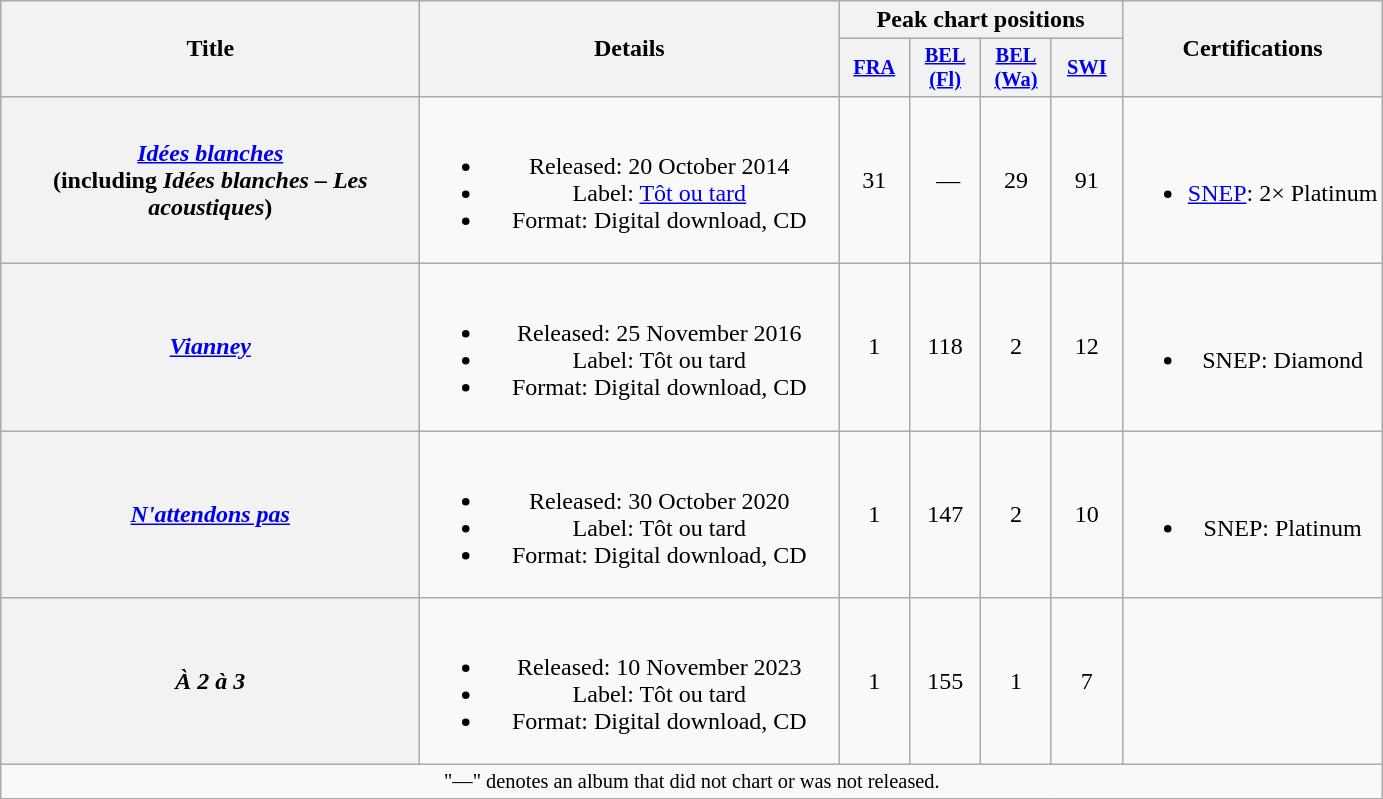<table class="wikitable plainrowheaders" style="text-align:center;">
<tr>
<th scope="col" rowspan="2" style="width:17em;">Title</th>
<th scope="col" rowspan="2" style="width:17em;">Details</th>
<th scope="col" colspan="4">Peak chart positions</th>
<th scope="col" rowspan="2">Certifications</th>
</tr>
<tr>
<th scope="col" style="width:3em;font-size:85%;"><a href='#'>FRA</a><br></th>
<th scope="col" style="width:3em;font-size:85%;"><a href='#'>BEL<br>(Fl)</a><br></th>
<th scope="col" style="width:3em;font-size:85%;"><a href='#'>BEL<br>(Wa)</a><br></th>
<th scope="col" style="width:3em;font-size:85%;"><a href='#'>SWI</a><br></th>
</tr>
<tr>
<th scope="row"><em><a href='#'>Idées blanches</a></em><br><span>(including <em>Idées blanches – Les acoustiques</em>)</span></th>
<td><br><ul><li>Released: 20 October 2014</li><li>Label: <a href='#'>Tôt ou tard</a></li><li>Format: Digital download, CD</li></ul></td>
<td>31</td>
<td> —</td>
<td>29</td>
<td>91</td>
<td><br><ul><li><a href='#'>SNEP</a>: 2× Platinum</li></ul></td>
</tr>
<tr>
<th scope="row"><em><a href='#'>Vianney</a></em></th>
<td><br><ul><li>Released: 25 November 2016</li><li>Label: Tôt ou tard</li><li>Format: Digital download, CD</li></ul></td>
<td>1</td>
<td>118</td>
<td>2</td>
<td>12</td>
<td><br><ul><li>SNEP: Diamond</li></ul></td>
</tr>
<tr>
<th scope="row"><em><a href='#'>N'attendons pas</a></em></th>
<td><br><ul><li>Released: 30 October 2020</li><li>Label: Tôt ou tard</li><li>Format: Digital download, CD</li></ul></td>
<td>1</td>
<td>147</td>
<td>2</td>
<td>10</td>
<td><br><ul><li>SNEP: Platinum</li></ul></td>
</tr>
<tr>
<th scope="row"><em>À 2 à 3</em></th>
<td><br><ul><li>Released: 10 November 2023</li><li>Label: Tôt ou tard</li><li>Format: Digital download, CD</li></ul></td>
<td>1</td>
<td>155</td>
<td>1</td>
<td>7</td>
<td></td>
</tr>
<tr>
<td style="text-align:center; font-size:85%;" colspan="22">"—" denotes an album that did not chart or was not released.</td>
</tr>
</table>
